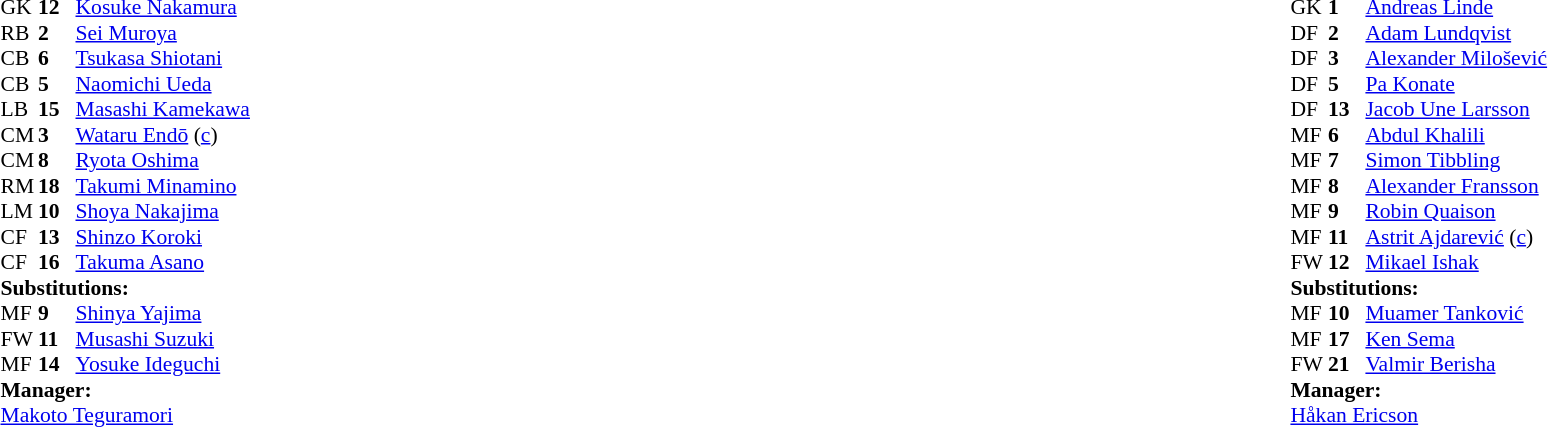<table width="100%">
<tr>
<td valign="top" width="50%"><br><table style="font-size: 90%" cellspacing="0" cellpadding="0">
<tr>
<th width="25"></th>
<th width="25"></th>
</tr>
<tr>
<td>GK</td>
<td><strong>12</strong></td>
<td><a href='#'>Kosuke Nakamura</a></td>
</tr>
<tr>
<td>RB</td>
<td><strong>2</strong></td>
<td><a href='#'>Sei Muroya</a></td>
</tr>
<tr>
<td>CB</td>
<td><strong>6</strong></td>
<td><a href='#'>Tsukasa Shiotani</a></td>
</tr>
<tr>
<td>CB</td>
<td><strong>5</strong></td>
<td><a href='#'>Naomichi Ueda</a></td>
</tr>
<tr>
<td>LB</td>
<td><strong>15</strong></td>
<td><a href='#'>Masashi Kamekawa</a></td>
</tr>
<tr>
<td>CM</td>
<td><strong>3</strong></td>
<td><a href='#'>Wataru Endō</a> (<a href='#'>c</a>)</td>
</tr>
<tr>
<td>CM</td>
<td><strong>8</strong></td>
<td><a href='#'>Ryota Oshima</a></td>
</tr>
<tr>
<td>RM</td>
<td><strong>18</strong></td>
<td><a href='#'>Takumi Minamino</a></td>
<td></td>
<td></td>
</tr>
<tr>
<td>LM</td>
<td><strong>10</strong></td>
<td><a href='#'>Shoya Nakajima</a></td>
</tr>
<tr>
<td>CF</td>
<td><strong>13</strong></td>
<td><a href='#'>Shinzo Koroki</a></td>
<td></td>
<td></td>
</tr>
<tr>
<td>CF</td>
<td><strong>16</strong></td>
<td><a href='#'>Takuma Asano</a></td>
<td></td>
<td></td>
</tr>
<tr>
<td colspan=3><strong>Substitutions:</strong></td>
</tr>
<tr>
<td>MF</td>
<td><strong>9</strong></td>
<td><a href='#'>Shinya Yajima</a></td>
<td></td>
<td></td>
</tr>
<tr>
<td>FW</td>
<td><strong>11</strong></td>
<td><a href='#'>Musashi Suzuki</a></td>
<td></td>
<td></td>
</tr>
<tr>
<td>MF</td>
<td><strong>14</strong></td>
<td><a href='#'>Yosuke Ideguchi</a></td>
<td></td>
<td></td>
</tr>
<tr>
<td colspan=3><strong>Manager:</strong></td>
</tr>
<tr>
<td colspan=3><a href='#'>Makoto Teguramori</a></td>
</tr>
</table>
</td>
<td valign="top"></td>
<td valign="top" width="50%"><br><table style="font-size: 90%" cellspacing="0" cellpadding="0" align="center">
<tr>
<th width="25"></th>
<th width="25"></th>
</tr>
<tr>
<td>GK</td>
<td><strong>1</strong></td>
<td><a href='#'>Andreas Linde</a></td>
</tr>
<tr>
<td>DF</td>
<td><strong>2</strong></td>
<td><a href='#'>Adam Lundqvist</a></td>
</tr>
<tr>
<td>DF</td>
<td><strong>3</strong></td>
<td><a href='#'>Alexander Milošević</a></td>
<td></td>
</tr>
<tr>
<td>DF</td>
<td><strong>5</strong></td>
<td><a href='#'>Pa Konate</a></td>
</tr>
<tr>
<td>DF</td>
<td><strong>13</strong></td>
<td><a href='#'>Jacob Une Larsson</a></td>
</tr>
<tr>
<td>MF</td>
<td><strong>6</strong></td>
<td><a href='#'>Abdul Khalili</a></td>
</tr>
<tr>
<td>MF</td>
<td><strong>7</strong></td>
<td><a href='#'>Simon Tibbling</a></td>
</tr>
<tr>
<td>MF</td>
<td><strong>8</strong></td>
<td><a href='#'>Alexander Fransson</a></td>
<td></td>
<td></td>
</tr>
<tr>
<td>MF</td>
<td><strong>9</strong></td>
<td><a href='#'>Robin Quaison</a></td>
<td></td>
<td></td>
</tr>
<tr>
<td>MF</td>
<td><strong>11</strong></td>
<td><a href='#'>Astrit Ajdarević</a> (<a href='#'>c</a>)</td>
</tr>
<tr>
<td>FW</td>
<td><strong>12</strong></td>
<td><a href='#'>Mikael Ishak</a></td>
<td></td>
<td></td>
</tr>
<tr>
<td colspan=3><strong>Substitutions:</strong></td>
</tr>
<tr>
<td>MF</td>
<td><strong>10</strong></td>
<td><a href='#'>Muamer Tanković</a></td>
<td></td>
<td></td>
</tr>
<tr>
<td>MF</td>
<td><strong>17</strong></td>
<td><a href='#'>Ken Sema</a></td>
<td></td>
<td></td>
</tr>
<tr>
<td>FW</td>
<td><strong>21</strong></td>
<td><a href='#'>Valmir Berisha</a></td>
<td></td>
<td></td>
</tr>
<tr>
<td colspan=3><strong>Manager:</strong></td>
</tr>
<tr>
<td colspan=3><a href='#'>Håkan Ericson</a></td>
</tr>
</table>
</td>
</tr>
</table>
